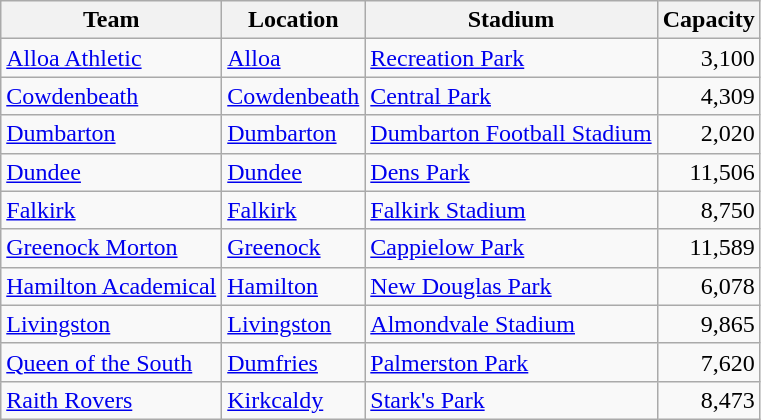<table class="wikitable sortable">
<tr>
<th>Team</th>
<th>Location</th>
<th>Stadium</th>
<th>Capacity</th>
</tr>
<tr>
<td><a href='#'>Alloa Athletic</a></td>
<td><a href='#'>Alloa</a></td>
<td><a href='#'>Recreation Park</a></td>
<td align=right>3,100</td>
</tr>
<tr>
<td><a href='#'>Cowdenbeath</a></td>
<td><a href='#'>Cowdenbeath</a></td>
<td><a href='#'>Central Park</a></td>
<td align=right>4,309</td>
</tr>
<tr>
<td><a href='#'>Dumbarton</a></td>
<td><a href='#'>Dumbarton</a></td>
<td><a href='#'>Dumbarton Football Stadium</a></td>
<td align=right>2,020</td>
</tr>
<tr>
<td><a href='#'>Dundee</a></td>
<td><a href='#'>Dundee</a></td>
<td><a href='#'>Dens Park</a></td>
<td align=right>11,506</td>
</tr>
<tr>
<td><a href='#'>Falkirk</a></td>
<td><a href='#'>Falkirk</a></td>
<td><a href='#'>Falkirk Stadium</a></td>
<td align=right>8,750</td>
</tr>
<tr>
<td><a href='#'>Greenock Morton</a></td>
<td><a href='#'>Greenock</a></td>
<td><a href='#'>Cappielow Park</a></td>
<td align=right>11,589</td>
</tr>
<tr>
<td><a href='#'>Hamilton Academical</a></td>
<td><a href='#'>Hamilton</a></td>
<td><a href='#'>New Douglas Park</a></td>
<td align=right>6,078</td>
</tr>
<tr>
<td><a href='#'>Livingston</a></td>
<td><a href='#'>Livingston</a></td>
<td><a href='#'>Almondvale Stadium</a></td>
<td align=right>9,865</td>
</tr>
<tr>
<td><a href='#'>Queen of the South</a></td>
<td><a href='#'>Dumfries</a></td>
<td><a href='#'>Palmerston Park</a></td>
<td align=right>7,620</td>
</tr>
<tr>
<td><a href='#'>Raith Rovers</a></td>
<td><a href='#'>Kirkcaldy</a></td>
<td><a href='#'>Stark's Park</a></td>
<td align=right>8,473</td>
</tr>
</table>
